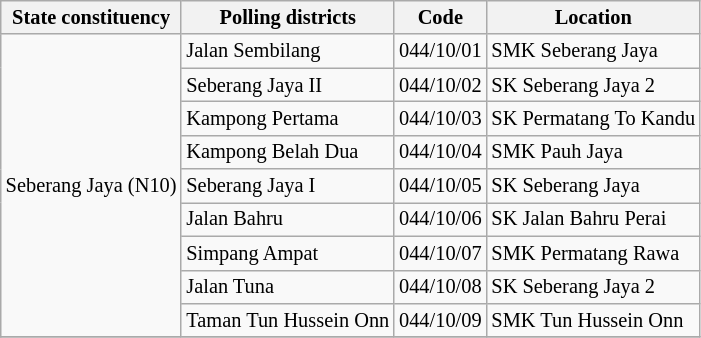<table class="wikitable sortable mw-collapsible" style="white-space:nowrap;font-size:85%">
<tr>
<th>State constituency</th>
<th>Polling districts</th>
<th>Code</th>
<th>Location</th>
</tr>
<tr>
<td rowspan="9">Seberang Jaya (N10)</td>
<td>Jalan Sembilang</td>
<td>044/10/01</td>
<td>SMK Seberang Jaya</td>
</tr>
<tr>
<td>Seberang Jaya II</td>
<td>044/10/02</td>
<td>SK Seberang Jaya 2</td>
</tr>
<tr>
<td>Kampong Pertama</td>
<td>044/10/03</td>
<td>SK Permatang To Kandu</td>
</tr>
<tr>
<td>Kampong Belah Dua</td>
<td>044/10/04</td>
<td>SMK Pauh Jaya</td>
</tr>
<tr>
<td>Seberang Jaya I</td>
<td>044/10/05</td>
<td>SK Seberang Jaya</td>
</tr>
<tr>
<td>Jalan Bahru</td>
<td>044/10/06</td>
<td>SK Jalan Bahru Perai</td>
</tr>
<tr>
<td>Simpang Ampat</td>
<td>044/10/07</td>
<td>SMK Permatang Rawa</td>
</tr>
<tr>
<td>Jalan Tuna</td>
<td>044/10/08</td>
<td>SK Seberang Jaya 2</td>
</tr>
<tr>
<td>Taman Tun Hussein Onn</td>
<td>044/10/09</td>
<td>SMK Tun Hussein Onn</td>
</tr>
<tr>
</tr>
</table>
